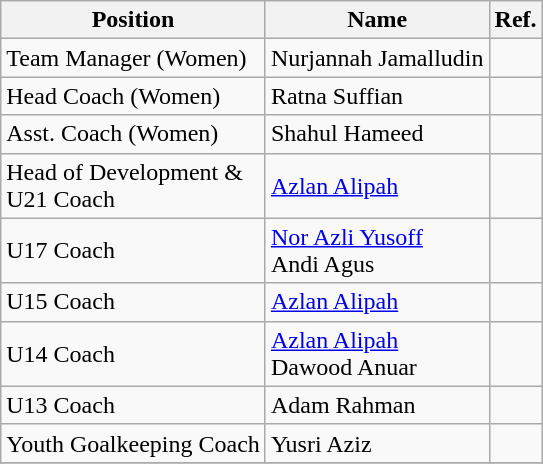<table class="wikitable">
<tr>
<th>Position</th>
<th>Name</th>
<th>Ref.</th>
</tr>
<tr>
<td>Team Manager (Women)</td>
<td> Nurjannah Jamalludin</td>
<td></td>
</tr>
<tr>
<td>Head Coach (Women)</td>
<td> Ratna Suffian</td>
<td></td>
</tr>
<tr>
<td>Asst. Coach (Women)</td>
<td> Shahul Hameed</td>
<td></td>
</tr>
<tr>
<td>Head of Development & <br> U21 Coach</td>
<td> <a href='#'>Azlan Alipah</a></td>
<td></td>
</tr>
<tr>
<td>U17 Coach</td>
<td> <a href='#'>Nor Azli Yusoff</a> <br>  Andi Agus</td>
<td></td>
</tr>
<tr>
<td>U15 Coach</td>
<td> <a href='#'>Azlan Alipah</a></td>
<td></td>
</tr>
<tr>
<td>U14 Coach</td>
<td> <a href='#'>Azlan Alipah</a> <br>  Dawood Anuar</td>
<td></td>
</tr>
<tr>
<td>U13 Coach</td>
<td> Adam Rahman</td>
<td></td>
</tr>
<tr>
<td>Youth Goalkeeping Coach</td>
<td> Yusri Aziz</td>
<td></td>
</tr>
<tr>
</tr>
</table>
